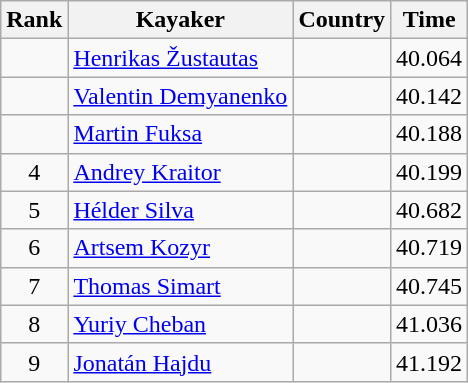<table class="wikitable" style="text-align:center">
<tr>
<th>Rank</th>
<th>Kayaker</th>
<th>Country</th>
<th>Time</th>
</tr>
<tr>
<td></td>
<td align="left"><a href='#'>Henrikas Žustautas</a></td>
<td align="left"></td>
<td>40.064</td>
</tr>
<tr>
<td></td>
<td align="left"><a href='#'>Valentin Demyanenko</a></td>
<td align="left"></td>
<td>40.142</td>
</tr>
<tr>
<td></td>
<td align="left"><a href='#'>Martin Fuksa</a></td>
<td align="left"></td>
<td>40.188</td>
</tr>
<tr>
<td>4</td>
<td align="left"><a href='#'>Andrey Kraitor</a></td>
<td align="left"></td>
<td>40.199</td>
</tr>
<tr>
<td>5</td>
<td align="left"><a href='#'>Hélder Silva</a></td>
<td align="left"></td>
<td>40.682</td>
</tr>
<tr>
<td>6</td>
<td align="left"><a href='#'>Artsem Kozyr</a></td>
<td align="left"></td>
<td>40.719</td>
</tr>
<tr>
<td>7</td>
<td align="left"><a href='#'>Thomas Simart</a></td>
<td align="left"></td>
<td>40.745</td>
</tr>
<tr>
<td>8</td>
<td align="left"><a href='#'>Yuriy Cheban</a></td>
<td align="left"></td>
<td>41.036</td>
</tr>
<tr>
<td>9</td>
<td align="left"><a href='#'>Jonatán Hajdu</a></td>
<td align="left"></td>
<td>41.192</td>
</tr>
</table>
